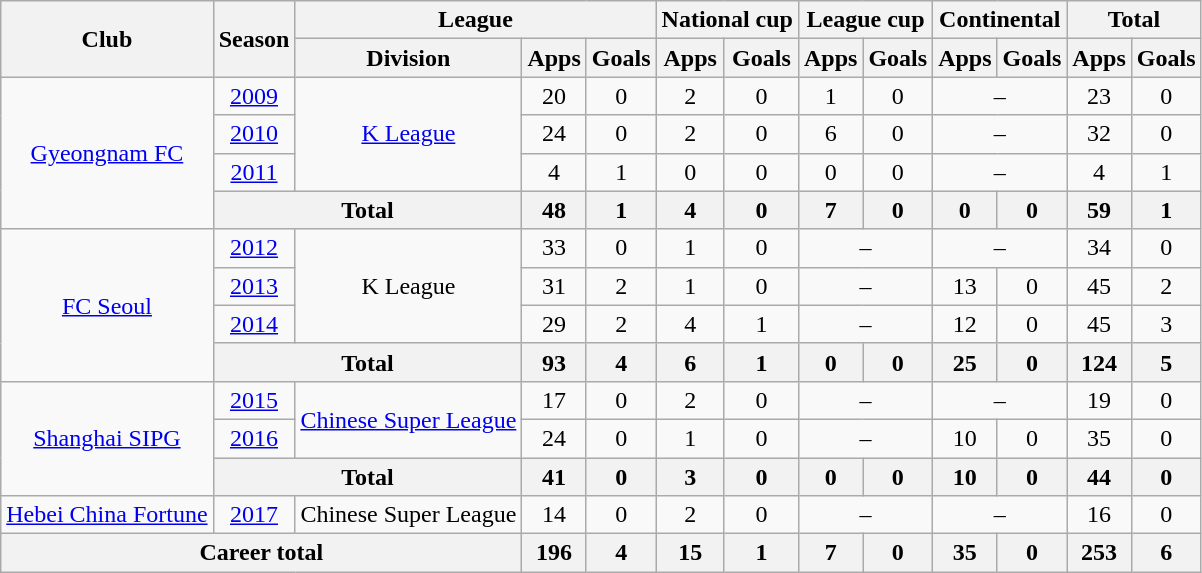<table class="wikitable" style="text-align: center">
<tr>
<th rowspan="2">Club</th>
<th rowspan="2">Season</th>
<th colspan="3">League</th>
<th colspan="2">National cup</th>
<th colspan="2">League cup</th>
<th colspan="2">Continental</th>
<th colspan="2">Total</th>
</tr>
<tr>
<th>Division</th>
<th>Apps</th>
<th>Goals</th>
<th>Apps</th>
<th>Goals</th>
<th>Apps</th>
<th>Goals</th>
<th>Apps</th>
<th>Goals</th>
<th>Apps</th>
<th>Goals</th>
</tr>
<tr>
<td rowspan="4"><a href='#'>Gyeongnam FC</a></td>
<td><a href='#'>2009</a></td>
<td rowspan="3"><a href='#'>K League</a></td>
<td>20</td>
<td>0</td>
<td>2</td>
<td>0</td>
<td>1</td>
<td>0</td>
<td colspan="2">–</td>
<td>23</td>
<td>0</td>
</tr>
<tr>
<td><a href='#'>2010</a></td>
<td>24</td>
<td>0</td>
<td>2</td>
<td>0</td>
<td>6</td>
<td>0</td>
<td colspan="2">–</td>
<td>32</td>
<td>0</td>
</tr>
<tr>
<td><a href='#'>2011</a></td>
<td>4</td>
<td>1</td>
<td>0</td>
<td>0</td>
<td>0</td>
<td>0</td>
<td colspan="2">–</td>
<td>4</td>
<td>1</td>
</tr>
<tr>
<th colspan="2">Total</th>
<th>48</th>
<th>1</th>
<th>4</th>
<th>0</th>
<th>7</th>
<th>0</th>
<th>0</th>
<th>0</th>
<th>59</th>
<th>1</th>
</tr>
<tr>
<td rowspan="4"><a href='#'>FC Seoul</a></td>
<td><a href='#'>2012</a></td>
<td rowspan="3">K League</td>
<td>33</td>
<td>0</td>
<td>1</td>
<td>0</td>
<td colspan="2">–</td>
<td colspan="2">–</td>
<td>34</td>
<td>0</td>
</tr>
<tr>
<td><a href='#'>2013</a></td>
<td>31</td>
<td>2</td>
<td>1</td>
<td>0</td>
<td colspan="2">–</td>
<td>13</td>
<td>0</td>
<td>45</td>
<td>2</td>
</tr>
<tr>
<td><a href='#'>2014</a></td>
<td>29</td>
<td>2</td>
<td>4</td>
<td>1</td>
<td colspan="2">–</td>
<td>12</td>
<td>0</td>
<td>45</td>
<td>3</td>
</tr>
<tr>
<th colspan="2">Total</th>
<th>93</th>
<th>4</th>
<th>6</th>
<th>1</th>
<th>0</th>
<th>0</th>
<th>25</th>
<th>0</th>
<th>124</th>
<th>5</th>
</tr>
<tr>
<td rowspan="3"><a href='#'>Shanghai SIPG</a></td>
<td><a href='#'>2015</a></td>
<td rowspan="2"><a href='#'>Chinese Super League</a></td>
<td>17</td>
<td>0</td>
<td>2</td>
<td>0</td>
<td colspan="2">–</td>
<td colspan="2">–</td>
<td>19</td>
<td>0</td>
</tr>
<tr>
<td><a href='#'>2016</a></td>
<td>24</td>
<td>0</td>
<td>1</td>
<td>0</td>
<td colspan="2">–</td>
<td>10</td>
<td>0</td>
<td>35</td>
<td>0</td>
</tr>
<tr>
<th colspan="2">Total</th>
<th>41</th>
<th>0</th>
<th>3</th>
<th>0</th>
<th>0</th>
<th>0</th>
<th>10</th>
<th>0</th>
<th>44</th>
<th>0</th>
</tr>
<tr>
<td><a href='#'>Hebei China Fortune</a></td>
<td><a href='#'>2017</a></td>
<td>Chinese Super League</td>
<td>14</td>
<td>0</td>
<td>2</td>
<td>0</td>
<td colspan="2">–</td>
<td colspan="2">–</td>
<td>16</td>
<td>0</td>
</tr>
<tr>
<th colspan="3">Career total</th>
<th>196</th>
<th>4</th>
<th>15</th>
<th>1</th>
<th>7</th>
<th>0</th>
<th>35</th>
<th>0</th>
<th>253</th>
<th>6</th>
</tr>
</table>
